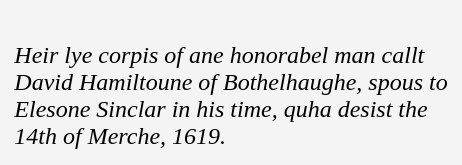<table cellpadding=10 border="0" align=center>
<tr>
<td bgcolor=#f4f4f4><br><em>Heir lye corpis of ane honorabel man callt</em><br>
<em>David Hamiltoune of Bothelhaughe, spous to</em><br>
<em>Elesone Sinclar in his time, quha desist the</em><br>
<em>14th of Merche, 1619.</em><br>
</td>
</tr>
</table>
